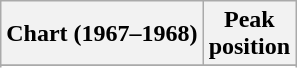<table class="wikitable sortable plainrowheaders" style="text-align:center">
<tr>
<th scope="col">Chart (1967–1968)</th>
<th scope="col">Peak<br> position</th>
</tr>
<tr>
</tr>
<tr>
</tr>
</table>
